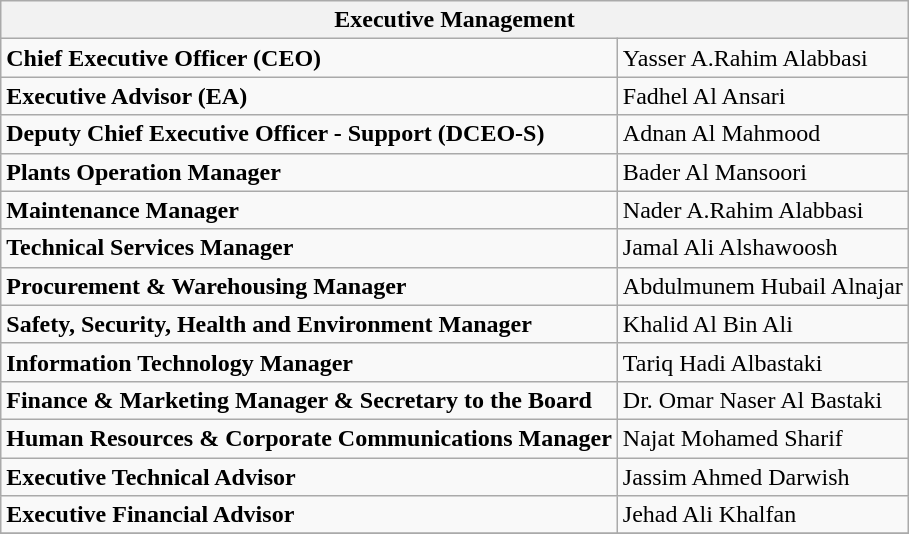<table class="wikitable">
<tr>
<th colspan="2"><strong>Executive Management</strong></th>
</tr>
<tr>
<td><strong>Chief Executive Officer (CEO)</strong></td>
<td>Yasser A.Rahim Alabbasi</td>
</tr>
<tr>
<td><strong>Executive Advisor (EA)</strong></td>
<td>Fadhel Al Ansari</td>
</tr>
<tr>
<td><strong>Deputy Chief Executive Officer - Support (DCEO-S)</strong></td>
<td>Adnan Al Mahmood</td>
</tr>
<tr>
<td><strong>Plants Operation Manager</strong></td>
<td>Bader Al Mansoori</td>
</tr>
<tr>
<td><strong>Maintenance Manager</strong></td>
<td>Nader A.Rahim Alabbasi</td>
</tr>
<tr>
<td><strong>Technical Services Manager</strong></td>
<td>Jamal Ali Alshawoosh</td>
</tr>
<tr>
<td><strong>Procurement & Warehousing Manager</strong></td>
<td>Abdulmunem Hubail Alnajar</td>
</tr>
<tr>
<td><strong>Safety, Security, Health and Environment Manager</strong></td>
<td>Khalid Al Bin Ali</td>
</tr>
<tr>
<td><strong>Information Technology Manager</strong></td>
<td>Tariq Hadi Albastaki</td>
</tr>
<tr>
<td><strong>Finance & Marketing Manager & Secretary to the Board</strong></td>
<td>Dr. Omar Naser Al Bastaki</td>
</tr>
<tr>
<td><strong>Human Resources & Corporate Communications Manager</strong></td>
<td>Najat Mohamed Sharif</td>
</tr>
<tr>
<td><strong>Executive Technical Advisor</strong></td>
<td>Jassim Ahmed Darwish</td>
</tr>
<tr>
<td><strong>Executive Financial Advisor</strong></td>
<td>Jehad Ali Khalfan</td>
</tr>
<tr>
</tr>
</table>
